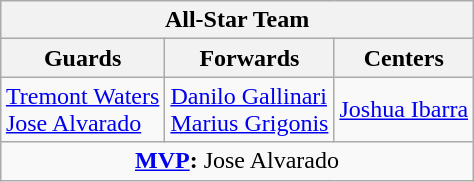<table class=wikitable style="margin:auto">
<tr>
<th colspan=3 align=center>All-Star Team</th>
</tr>
<tr>
<th>Guards</th>
<th>Forwards</th>
<th>Centers</th>
</tr>
<tr>
<td> <a href='#'>Tremont Waters</a><br> <a href='#'>Jose Alvarado</a></td>
<td> <a href='#'>Danilo Gallinari</a><br> <a href='#'>Marius Grigonis</a></td>
<td> <a href='#'>Joshua Ibarra</a></td>
</tr>
<tr>
<td colspan=3 align=center><strong><a href='#'>MVP</a>:</strong>  Jose Alvarado</td>
</tr>
</table>
